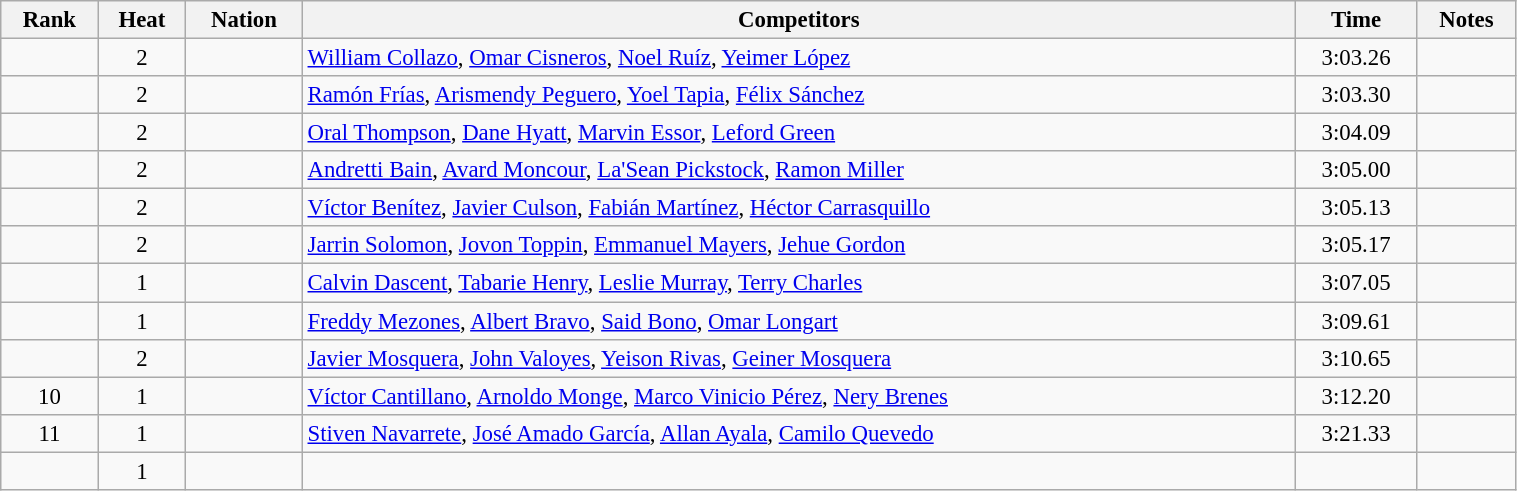<table class="wikitable sortable" width=80% style="text-align:center; font-size:95%">
<tr>
<th>Rank</th>
<th>Heat</th>
<th>Nation</th>
<th>Competitors</th>
<th>Time</th>
<th>Notes</th>
</tr>
<tr>
<td></td>
<td>2</td>
<td align=left></td>
<td align=left><a href='#'>William Collazo</a>, <a href='#'>Omar Cisneros</a>, <a href='#'>Noel Ruíz</a>, <a href='#'>Yeimer López</a></td>
<td>3:03.26</td>
<td></td>
</tr>
<tr>
<td></td>
<td>2</td>
<td align=left></td>
<td align=left><a href='#'>Ramón Frías</a>, <a href='#'>Arismendy Peguero</a>, <a href='#'>Yoel Tapia</a>, <a href='#'>Félix Sánchez</a></td>
<td>3:03.30</td>
<td></td>
</tr>
<tr>
<td></td>
<td>2</td>
<td align=left></td>
<td align=left><a href='#'>Oral Thompson</a>, <a href='#'>Dane Hyatt</a>, <a href='#'>Marvin Essor</a>, <a href='#'>Leford Green</a></td>
<td>3:04.09</td>
<td></td>
</tr>
<tr>
<td></td>
<td>2</td>
<td align=left></td>
<td align=left><a href='#'>Andretti Bain</a>, <a href='#'>Avard Moncour</a>, <a href='#'>La'Sean Pickstock</a>, <a href='#'>Ramon Miller</a></td>
<td>3:05.00</td>
<td></td>
</tr>
<tr>
<td></td>
<td>2</td>
<td align=left></td>
<td align=left><a href='#'>Víctor Benítez</a>, <a href='#'>Javier Culson</a>, <a href='#'>Fabián Martínez</a>, <a href='#'>Héctor Carrasquillo</a></td>
<td>3:05.13</td>
<td></td>
</tr>
<tr>
<td></td>
<td>2</td>
<td align=left></td>
<td align=left><a href='#'>Jarrin Solomon</a>, <a href='#'>Jovon Toppin</a>, <a href='#'>Emmanuel Mayers</a>, <a href='#'>Jehue Gordon</a></td>
<td>3:05.17</td>
<td></td>
</tr>
<tr>
<td></td>
<td>1</td>
<td align=left></td>
<td align=left><a href='#'>Calvin Dascent</a>, <a href='#'>Tabarie Henry</a>, <a href='#'>Leslie Murray</a>, <a href='#'>Terry Charles</a></td>
<td>3:07.05</td>
<td></td>
</tr>
<tr>
<td></td>
<td>1</td>
<td align=left></td>
<td align=left><a href='#'>Freddy Mezones</a>, <a href='#'>Albert Bravo</a>, <a href='#'>Said Bono</a>, <a href='#'>Omar Longart</a></td>
<td>3:09.61</td>
<td></td>
</tr>
<tr>
<td></td>
<td>2</td>
<td align=left></td>
<td align=left><a href='#'>Javier Mosquera</a>, <a href='#'>John Valoyes</a>, <a href='#'>Yeison Rivas</a>, <a href='#'>Geiner Mosquera</a></td>
<td>3:10.65</td>
<td></td>
</tr>
<tr>
<td>10</td>
<td>1</td>
<td align=left></td>
<td align=left><a href='#'>Víctor Cantillano</a>, <a href='#'>Arnoldo Monge</a>, <a href='#'>Marco Vinicio Pérez</a>, <a href='#'>Nery Brenes</a></td>
<td>3:12.20</td>
<td></td>
</tr>
<tr>
<td>11</td>
<td>1</td>
<td align=left></td>
<td align=left><a href='#'>Stiven Navarrete</a>, <a href='#'>José Amado García</a>, <a href='#'>Allan Ayala</a>, <a href='#'>Camilo Quevedo</a></td>
<td>3:21.33</td>
<td></td>
</tr>
<tr>
<td></td>
<td>1</td>
<td align=left></td>
<td align=left></td>
<td></td>
<td></td>
</tr>
</table>
